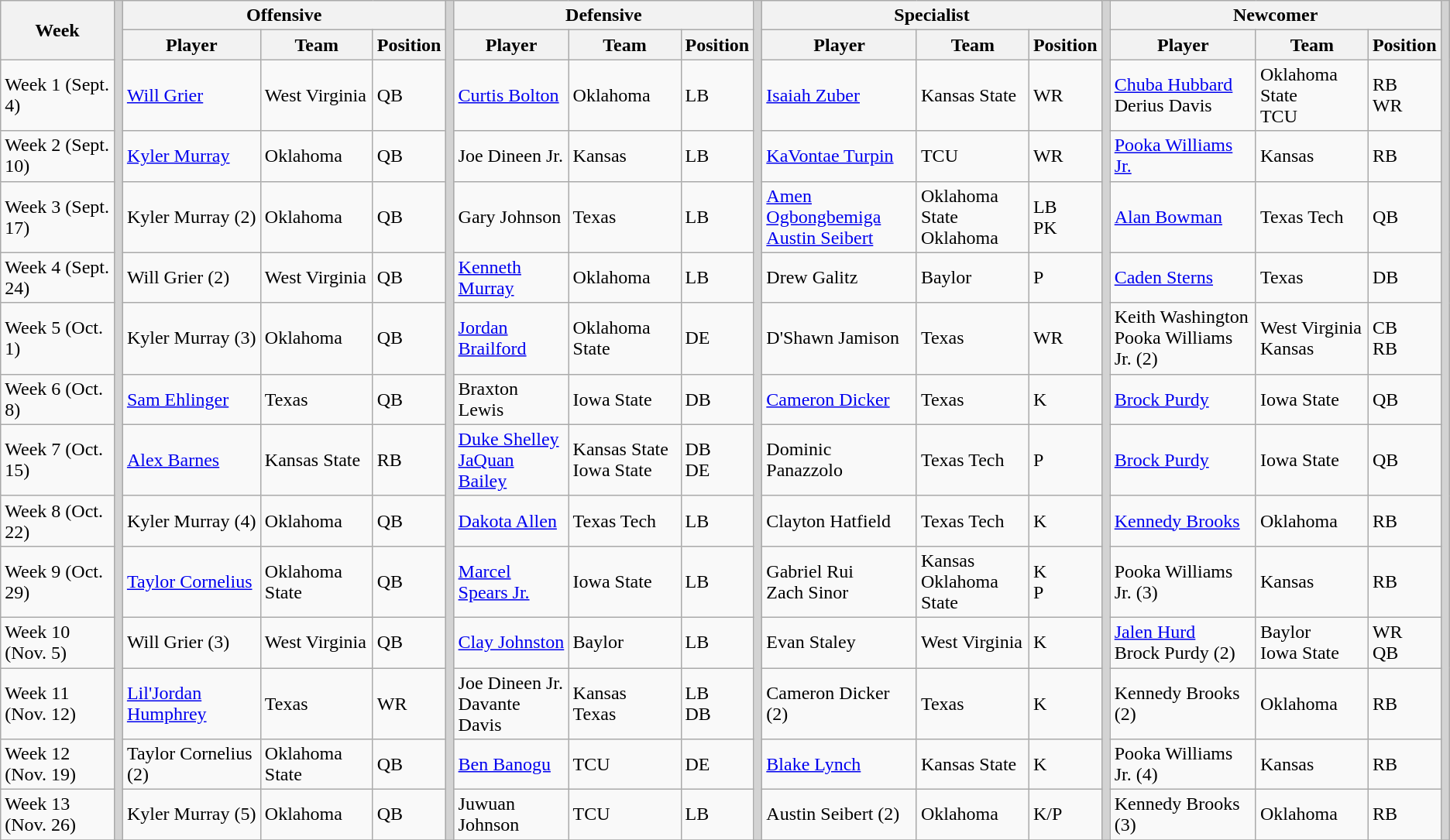<table class="wikitable" border="1">
<tr>
<th rowspan="2">Week</th>
<th rowSpan="15" style="background-color:lightgrey;"></th>
<th colspan="3">Offensive</th>
<th rowSpan="15" style="background-color:lightgrey;"></th>
<th colspan="3">Defensive</th>
<th rowSpan="15" style="background-color:lightgrey;"></th>
<th colspan="3">Specialist</th>
<th rowSpan="15" style="background-color:lightgrey;"></th>
<th colspan="3">Newcomer</th>
<th rowSpan="15" style="background-color:lightgrey;"></th>
</tr>
<tr>
<th>Player</th>
<th>Team</th>
<th>Position</th>
<th>Player</th>
<th>Team</th>
<th>Position</th>
<th>Player</th>
<th>Team</th>
<th>Position</th>
<th>Player</th>
<th>Team</th>
<th>Position</th>
</tr>
<tr>
<td>Week 1 (Sept. 4)</td>
<td><a href='#'>Will Grier</a></td>
<td>West Virginia</td>
<td>QB</td>
<td><a href='#'>Curtis Bolton</a></td>
<td>Oklahoma</td>
<td>LB</td>
<td><a href='#'>Isaiah Zuber</a></td>
<td>Kansas State</td>
<td>WR</td>
<td><a href='#'>Chuba Hubbard</a> <br> Derius Davis</td>
<td>Oklahoma State <br> TCU</td>
<td>RB <br> WR</td>
</tr>
<tr>
<td>Week 2 (Sept. 10)</td>
<td><a href='#'>Kyler Murray</a></td>
<td>Oklahoma</td>
<td>QB</td>
<td>Joe Dineen Jr.</td>
<td>Kansas</td>
<td>LB</td>
<td><a href='#'>KaVontae Turpin</a></td>
<td>TCU</td>
<td>WR</td>
<td><a href='#'>Pooka Williams Jr.</a></td>
<td>Kansas</td>
<td>RB</td>
</tr>
<tr>
<td>Week 3 (Sept. 17)</td>
<td>Kyler Murray (2)</td>
<td>Oklahoma</td>
<td>QB</td>
<td>Gary Johnson</td>
<td>Texas</td>
<td>LB</td>
<td><a href='#'>Amen Ogbongbemiga</a> <br> <a href='#'>Austin Seibert</a></td>
<td>Oklahoma State <br> Oklahoma</td>
<td>LB <br> PK</td>
<td><a href='#'>Alan Bowman</a></td>
<td>Texas Tech</td>
<td>QB</td>
</tr>
<tr>
<td>Week 4 (Sept. 24)</td>
<td>Will Grier (2)</td>
<td>West Virginia</td>
<td>QB</td>
<td><a href='#'>Kenneth Murray</a></td>
<td>Oklahoma</td>
<td>LB</td>
<td>Drew Galitz</td>
<td>Baylor</td>
<td>P</td>
<td><a href='#'>Caden Sterns</a></td>
<td>Texas</td>
<td>DB</td>
</tr>
<tr>
<td>Week 5 (Oct. 1)</td>
<td>Kyler Murray (3)</td>
<td>Oklahoma</td>
<td>QB</td>
<td><a href='#'>Jordan Brailford</a></td>
<td>Oklahoma State</td>
<td>DE</td>
<td>D'Shawn Jamison</td>
<td>Texas</td>
<td>WR</td>
<td>Keith Washington <br> Pooka Williams Jr. (2)</td>
<td>West Virginia <br> Kansas</td>
<td>CB <br> RB</td>
</tr>
<tr>
<td>Week 6 (Oct. 8)</td>
<td><a href='#'>Sam Ehlinger</a></td>
<td>Texas</td>
<td>QB</td>
<td>Braxton Lewis</td>
<td>Iowa State</td>
<td>DB</td>
<td><a href='#'>Cameron Dicker</a></td>
<td>Texas</td>
<td>K</td>
<td><a href='#'>Brock Purdy</a></td>
<td>Iowa State</td>
<td>QB</td>
</tr>
<tr>
<td>Week 7 (Oct. 15)</td>
<td><a href='#'>Alex Barnes</a></td>
<td>Kansas State</td>
<td>RB</td>
<td><a href='#'>Duke Shelley</a> <br> <a href='#'>JaQuan Bailey</a></td>
<td>Kansas State <br> Iowa State</td>
<td>DB <br> DE</td>
<td>Dominic Panazzolo</td>
<td>Texas Tech</td>
<td>P</td>
<td><a href='#'>Brock Purdy</a></td>
<td>Iowa State</td>
<td>QB</td>
</tr>
<tr>
<td>Week 8 (Oct. 22)</td>
<td>Kyler Murray (4)</td>
<td>Oklahoma</td>
<td>QB</td>
<td><a href='#'>Dakota Allen</a></td>
<td>Texas Tech</td>
<td>LB</td>
<td>Clayton Hatfield</td>
<td>Texas Tech</td>
<td>K</td>
<td><a href='#'>Kennedy Brooks</a></td>
<td>Oklahoma</td>
<td>RB</td>
</tr>
<tr>
<td>Week 9 (Oct. 29)</td>
<td><a href='#'>Taylor Cornelius</a></td>
<td>Oklahoma State</td>
<td>QB</td>
<td><a href='#'>Marcel Spears Jr.</a></td>
<td>Iowa State</td>
<td>LB</td>
<td>Gabriel Rui <br> Zach Sinor</td>
<td>Kansas <br> Oklahoma State</td>
<td>K <br> P</td>
<td>Pooka Williams Jr. (3)</td>
<td>Kansas</td>
<td>RB</td>
</tr>
<tr>
<td>Week 10 (Nov. 5)</td>
<td>Will Grier (3)</td>
<td>West Virginia</td>
<td>QB</td>
<td><a href='#'>Clay Johnston</a></td>
<td>Baylor</td>
<td>LB</td>
<td>Evan Staley</td>
<td>West Virginia</td>
<td>K</td>
<td><a href='#'>Jalen Hurd</a> <br> Brock Purdy (2)</td>
<td>Baylor <br> Iowa State</td>
<td>WR <br> QB</td>
</tr>
<tr>
<td>Week 11 (Nov. 12)</td>
<td><a href='#'>Lil'Jordan Humphrey</a></td>
<td>Texas</td>
<td>WR</td>
<td>Joe Dineen Jr. <br> Davante Davis</td>
<td>Kansas <br> Texas</td>
<td>LB <br> DB</td>
<td>Cameron Dicker (2)</td>
<td>Texas</td>
<td>K</td>
<td>Kennedy Brooks (2)</td>
<td>Oklahoma</td>
<td>RB</td>
</tr>
<tr>
<td>Week 12 (Nov. 19)</td>
<td>Taylor Cornelius (2)</td>
<td>Oklahoma State</td>
<td>QB</td>
<td><a href='#'>Ben Banogu</a></td>
<td>TCU</td>
<td>DE</td>
<td><a href='#'>Blake Lynch</a></td>
<td>Kansas State</td>
<td>K</td>
<td>Pooka Williams Jr. (4)</td>
<td>Kansas</td>
<td>RB</td>
</tr>
<tr>
<td>Week 13 (Nov. 26)</td>
<td>Kyler Murray (5)</td>
<td>Oklahoma</td>
<td>QB</td>
<td>Juwuan Johnson</td>
<td>TCU</td>
<td>LB</td>
<td>Austin Seibert (2)</td>
<td>Oklahoma</td>
<td>K/P</td>
<td>Kennedy Brooks (3)</td>
<td>Oklahoma</td>
<td>RB</td>
</tr>
<tr>
</tr>
</table>
